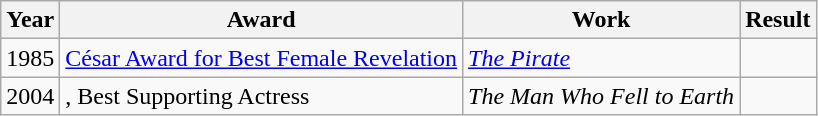<table class="wikitable sortable">
<tr>
<th>Year</th>
<th>Award</th>
<th>Work</th>
<th class="unsortable">Result</th>
</tr>
<tr>
<td>1985</td>
<td><a href='#'>César Award for Best Female Revelation</a></td>
<td><em><a href='#'>The Pirate</a></em></td>
<td></td>
</tr>
<tr>
<td>2004</td>
<td>, Best Supporting Actress</td>
<td><em>The Man Who Fell to Earth</em></td>
<td></td>
</tr>
</table>
